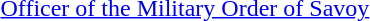<table>
<tr>
<td rowspan=2 style="width:60px; vertical-align:top;"></td>
<td><a href='#'>Officer of the Military Order of Savoy</a></td>
</tr>
<tr>
<td></td>
</tr>
</table>
